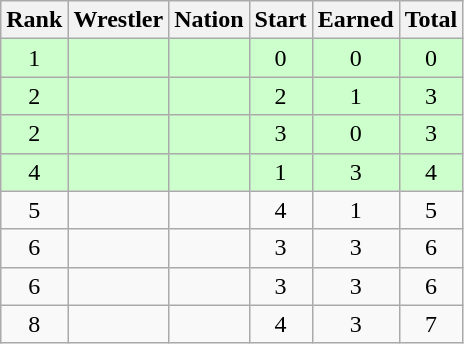<table class="wikitable sortable" style="text-align:center;">
<tr>
<th>Rank</th>
<th>Wrestler</th>
<th>Nation</th>
<th>Start</th>
<th>Earned</th>
<th>Total</th>
</tr>
<tr style="background:#cfc;">
<td>1</td>
<td align=left></td>
<td align=left></td>
<td>0</td>
<td>0</td>
<td>0</td>
</tr>
<tr style="background:#cfc;">
<td>2</td>
<td align=left></td>
<td align=left></td>
<td>2</td>
<td>1</td>
<td>3</td>
</tr>
<tr style="background:#cfc;">
<td>2</td>
<td align=left></td>
<td align=left></td>
<td>3</td>
<td>0</td>
<td>3</td>
</tr>
<tr style="background:#cfc;">
<td>4</td>
<td align=left></td>
<td align=left></td>
<td>1</td>
<td>3</td>
<td>4</td>
</tr>
<tr>
<td>5</td>
<td align=left></td>
<td align=left></td>
<td>4</td>
<td>1</td>
<td>5</td>
</tr>
<tr>
<td>6</td>
<td align=left></td>
<td align=left></td>
<td>3</td>
<td>3</td>
<td>6</td>
</tr>
<tr>
<td>6</td>
<td align=left></td>
<td align=left></td>
<td>3</td>
<td>3</td>
<td>6</td>
</tr>
<tr>
<td>8</td>
<td align=left></td>
<td align=left></td>
<td>4</td>
<td>3</td>
<td>7</td>
</tr>
</table>
